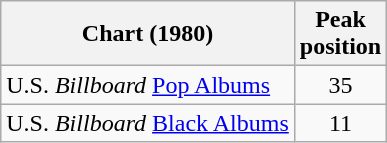<table class="wikitable">
<tr>
<th align="center">Chart (1980)</th>
<th align="center">Peak<br>position</th>
</tr>
<tr>
<td align="left">U.S. <em>Billboard</em> <a href='#'>Pop Albums</a></td>
<td align="center">35</td>
</tr>
<tr>
<td align="left">U.S. <em>Billboard</em> <a href='#'>Black Albums</a></td>
<td align="center">11</td>
</tr>
</table>
